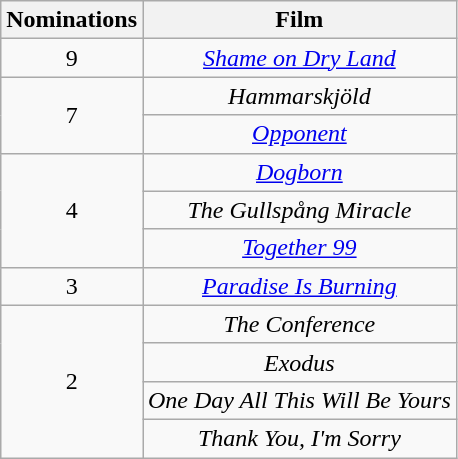<table class="wikitable plainrowheaders" style="text-align: center;">
<tr>
<th scope="col" style="width:55px;">Nominations</th>
<th scope="col" style="text-align:center;">Film</th>
</tr>
<tr>
<td>9</td>
<td><em><a href='#'>Shame on Dry Land</a></em></td>
</tr>
<tr>
<td rowspan="2">7</td>
<td><em>Hammarskjöld</em></td>
</tr>
<tr>
<td><em><a href='#'>Opponent</a></em></td>
</tr>
<tr>
<td rowspan="3">4</td>
<td><em><a href='#'>Dogborn</a></em></td>
</tr>
<tr>
<td><em>The Gullspång Miracle</em></td>
</tr>
<tr>
<td><em><a href='#'>Together 99</a></em></td>
</tr>
<tr>
<td>3</td>
<td><em><a href='#'>Paradise Is Burning</a></em></td>
</tr>
<tr>
<td rowspan="4">2</td>
<td><em>The Conference</em></td>
</tr>
<tr>
<td><em>Exodus</em></td>
</tr>
<tr>
<td><em>One Day All This Will Be Yours</em></td>
</tr>
<tr>
<td><em>Thank You, I'm Sorry</em></td>
</tr>
</table>
